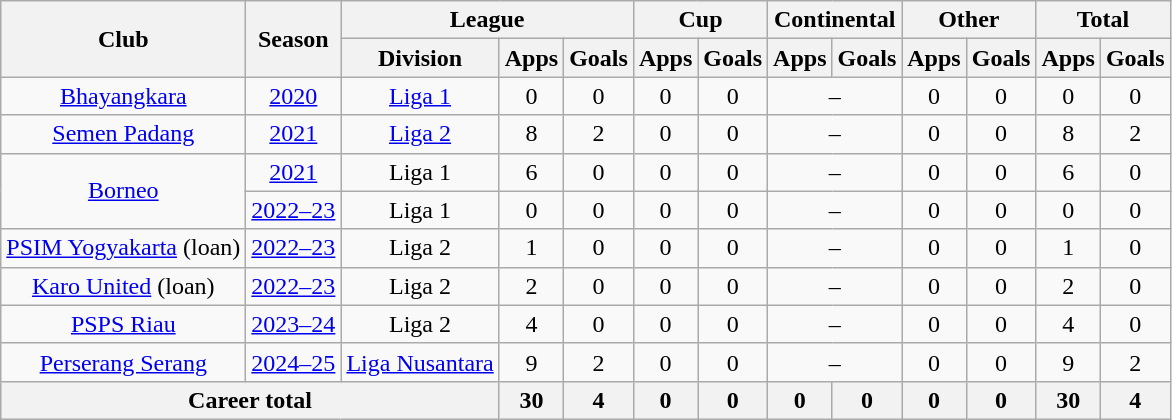<table class="wikitable" style="text-align: center">
<tr>
<th rowspan="2">Club</th>
<th rowspan="2">Season</th>
<th colspan="3">League</th>
<th colspan="2">Cup</th>
<th colspan="2">Continental</th>
<th colspan="2">Other</th>
<th colspan="2">Total</th>
</tr>
<tr>
<th>Division</th>
<th>Apps</th>
<th>Goals</th>
<th>Apps</th>
<th>Goals</th>
<th>Apps</th>
<th>Goals</th>
<th>Apps</th>
<th>Goals</th>
<th>Apps</th>
<th>Goals</th>
</tr>
<tr>
<td rowspan="1"><a href='#'>Bhayangkara</a></td>
<td><a href='#'>2020</a></td>
<td rowspan="1" valign="center"><a href='#'>Liga 1</a></td>
<td>0</td>
<td>0</td>
<td>0</td>
<td>0</td>
<td colspan="2">–</td>
<td>0</td>
<td>0</td>
<td>0</td>
<td>0</td>
</tr>
<tr>
<td rowspan="1"><a href='#'>Semen Padang</a></td>
<td><a href='#'>2021</a></td>
<td rowspan="1" valign="center"><a href='#'>Liga 2</a></td>
<td>8</td>
<td>2</td>
<td>0</td>
<td>0</td>
<td colspan="2">–</td>
<td>0</td>
<td>0</td>
<td>8</td>
<td>2</td>
</tr>
<tr>
<td rowspan="2"><a href='#'>Borneo</a></td>
<td><a href='#'>2021</a></td>
<td rowspan="1" valign="center">Liga 1</td>
<td>6</td>
<td>0</td>
<td>0</td>
<td>0</td>
<td colspan="2">–</td>
<td>0</td>
<td>0</td>
<td>6</td>
<td>0</td>
</tr>
<tr>
<td><a href='#'>2022–23</a></td>
<td rowspan="1" valign="center">Liga 1</td>
<td>0</td>
<td>0</td>
<td>0</td>
<td>0</td>
<td colspan=2>–</td>
<td>0</td>
<td>0</td>
<td>0</td>
<td>0</td>
</tr>
<tr>
<td rowspan="1"><a href='#'>PSIM Yogyakarta</a> (loan)</td>
<td><a href='#'>2022–23</a></td>
<td rowspan="1">Liga 2</td>
<td>1</td>
<td>0</td>
<td>0</td>
<td>0</td>
<td colspan="2">–</td>
<td>0</td>
<td>0</td>
<td>1</td>
<td>0</td>
</tr>
<tr>
<td rowspan="1"><a href='#'>Karo United</a> (loan)</td>
<td><a href='#'>2022–23</a></td>
<td rowspan="1">Liga 2</td>
<td>2</td>
<td>0</td>
<td>0</td>
<td>0</td>
<td colspan="2">–</td>
<td>0</td>
<td>0</td>
<td>2</td>
<td>0</td>
</tr>
<tr>
<td rowspan="1"><a href='#'>PSPS Riau</a></td>
<td><a href='#'>2023–24</a></td>
<td rowspan="1">Liga 2</td>
<td>4</td>
<td>0</td>
<td>0</td>
<td>0</td>
<td colspan="2">–</td>
<td>0</td>
<td>0</td>
<td>4</td>
<td>0</td>
</tr>
<tr>
<td rowspan="1" valign="center"><a href='#'>Perserang Serang</a></td>
<td><a href='#'>2024–25</a></td>
<td><a href='#'>Liga Nusantara</a></td>
<td>9</td>
<td>2</td>
<td>0</td>
<td>0</td>
<td colspan="2">–</td>
<td>0</td>
<td>0</td>
<td>9</td>
<td>2</td>
</tr>
<tr>
<th colspan=3>Career total</th>
<th>30</th>
<th>4</th>
<th>0</th>
<th>0</th>
<th>0</th>
<th>0</th>
<th>0</th>
<th>0</th>
<th>30</th>
<th>4</th>
</tr>
</table>
